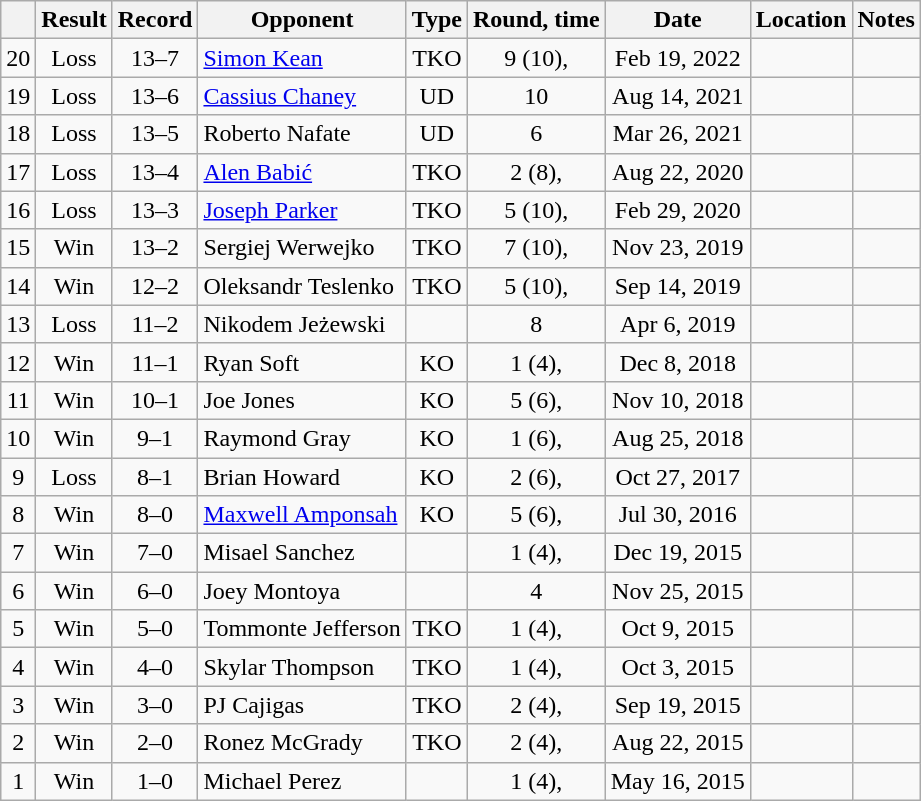<table class="wikitable" style="text-align:center">
<tr>
<th></th>
<th>Result</th>
<th>Record</th>
<th>Opponent</th>
<th>Type</th>
<th>Round, time</th>
<th>Date</th>
<th>Location</th>
<th>Notes</th>
</tr>
<tr>
<td>20</td>
<td>Loss</td>
<td>13–7</td>
<td style="text-align:left;"><a href='#'>Simon Kean</a></td>
<td>TKO</td>
<td>9 (10), </td>
<td>Feb 19, 2022</td>
<td style="text-align:left;"></td>
<td></td>
</tr>
<tr>
<td>19</td>
<td>Loss</td>
<td>13–6</td>
<td style="text-align:left;"><a href='#'>Cassius Chaney</a></td>
<td>UD</td>
<td>10</td>
<td>Aug 14, 2021</td>
<td style="text-align:left;"></td>
<td></td>
</tr>
<tr>
<td>18</td>
<td>Loss</td>
<td>13–5</td>
<td style="text-align:left;">Roberto Nafate</td>
<td>UD</td>
<td>6</td>
<td>Mar 26, 2021</td>
<td style="text-align:left;"></td>
<td style="text-align:left;"></td>
</tr>
<tr>
<td>17</td>
<td>Loss</td>
<td>13–4</td>
<td style="text-align:left;"><a href='#'>Alen Babić</a></td>
<td>TKO</td>
<td>2 (8), </td>
<td>Aug 22, 2020</td>
<td style="text-align:left;"></td>
<td></td>
</tr>
<tr>
<td>16</td>
<td>Loss</td>
<td>13–3</td>
<td style="text-align:left;"><a href='#'>Joseph Parker</a></td>
<td>TKO</td>
<td>5 (10), </td>
<td>Feb 29, 2020</td>
<td style="text-align:left;"></td>
<td></td>
</tr>
<tr>
<td>15</td>
<td>Win</td>
<td>13–2</td>
<td style="text-align:left;">Sergiej Werwejko</td>
<td>TKO</td>
<td>7 (10), </td>
<td>Nov 23, 2019</td>
<td style="text-align:left;"></td>
<td></td>
</tr>
<tr>
<td>14</td>
<td>Win</td>
<td>12–2</td>
<td style="text-align:left;">Oleksandr Teslenko</td>
<td>TKO</td>
<td>5 (10), </td>
<td>Sep 14, 2019</td>
<td style="text-align:left;"></td>
<td style="text-align:left;"></td>
</tr>
<tr>
<td>13</td>
<td>Loss</td>
<td>11–2</td>
<td style="text-align:left;">Nikodem Jeżewski</td>
<td></td>
<td>8</td>
<td>Apr 6, 2019</td>
<td style="text-align:left;"></td>
<td></td>
</tr>
<tr>
<td>12</td>
<td>Win</td>
<td>11–1</td>
<td style="text-align:left;">Ryan Soft</td>
<td>KO</td>
<td>1 (4), </td>
<td>Dec 8, 2018</td>
<td style="text-align:left;"></td>
<td></td>
</tr>
<tr>
<td>11</td>
<td>Win</td>
<td>10–1</td>
<td style="text-align:left;">Joe Jones</td>
<td>KO</td>
<td>5 (6), </td>
<td>Nov 10, 2018</td>
<td style="text-align:left;"></td>
<td></td>
</tr>
<tr>
<td>10</td>
<td>Win</td>
<td>9–1</td>
<td style="text-align:left;">Raymond Gray</td>
<td>KO</td>
<td>1 (6), </td>
<td>Aug 25, 2018</td>
<td style="text-align:left;"></td>
<td></td>
</tr>
<tr>
<td>9</td>
<td>Loss</td>
<td>8–1</td>
<td style="text-align:left;">Brian Howard</td>
<td>KO</td>
<td>2 (6), </td>
<td>Oct 27, 2017</td>
<td style="text-align:left;"></td>
<td></td>
</tr>
<tr>
<td>8</td>
<td>Win</td>
<td>8–0</td>
<td style="text-align:left;"><a href='#'>Maxwell Amponsah</a></td>
<td>KO</td>
<td>5 (6), </td>
<td>Jul 30, 2016</td>
<td style="text-align:left;"></td>
<td></td>
</tr>
<tr>
<td>7</td>
<td>Win</td>
<td>7–0</td>
<td style="text-align:left;">Misael Sanchez</td>
<td></td>
<td>1 (4), </td>
<td>Dec 19, 2015</td>
<td style="text-align:left;"></td>
<td></td>
</tr>
<tr>
<td>6</td>
<td>Win</td>
<td>6–0</td>
<td style="text-align:left;">Joey Montoya</td>
<td></td>
<td>4</td>
<td>Nov 25, 2015</td>
<td style="text-align:left;"></td>
<td></td>
</tr>
<tr>
<td>5</td>
<td>Win</td>
<td>5–0</td>
<td style="text-align:left;">Tommonte Jefferson</td>
<td>TKO</td>
<td>1 (4), </td>
<td>Oct 9, 2015</td>
<td style="text-align:left;"></td>
<td></td>
</tr>
<tr>
<td>4</td>
<td>Win</td>
<td>4–0</td>
<td style="text-align:left;">Skylar Thompson</td>
<td>TKO</td>
<td>1 (4), </td>
<td>Oct 3, 2015</td>
<td style="text-align:left;"></td>
<td></td>
</tr>
<tr>
<td>3</td>
<td>Win</td>
<td>3–0</td>
<td style="text-align:left;">PJ Cajigas</td>
<td>TKO</td>
<td>2 (4), </td>
<td>Sep 19, 2015</td>
<td style="text-align:left;"></td>
<td></td>
</tr>
<tr>
<td>2</td>
<td>Win</td>
<td>2–0</td>
<td style="text-align:left;">Ronez McGrady</td>
<td>TKO</td>
<td>2 (4), </td>
<td>Aug 22, 2015</td>
<td style="text-align:left;"></td>
<td></td>
</tr>
<tr>
<td>1</td>
<td>Win</td>
<td>1–0</td>
<td style="text-align:left;">Michael Perez</td>
<td></td>
<td>1 (4), </td>
<td>May 16, 2015</td>
<td style="text-align:left;"></td>
<td></td>
</tr>
</table>
